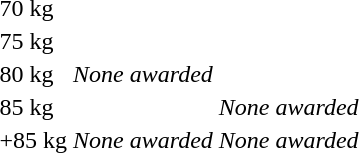<table>
<tr>
<td>70 kg<br></td>
<td></td>
<td></td>
<td></td>
</tr>
<tr>
<td>75 kg<br></td>
<td></td>
<td></td>
<td></td>
</tr>
<tr>
<td>80 kg<br></td>
<td><em>None awarded</em></td>
<td></td>
<td></td>
</tr>
<tr>
<td>85 kg<br></td>
<td></td>
<td><em>None awarded</em></td>
<td></td>
</tr>
<tr>
<td>+85 kg<br></td>
<td><em>None awarded</em></td>
<td><em>None awarded</em></td>
<td></td>
</tr>
</table>
